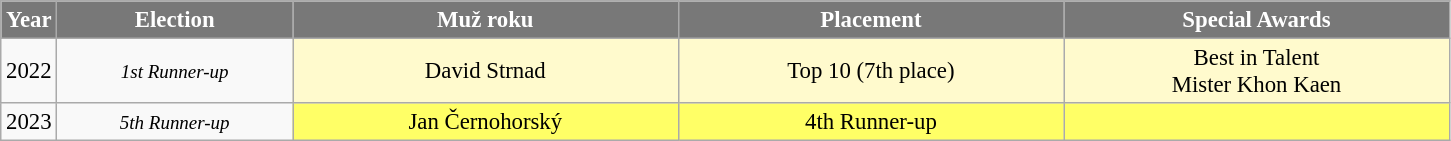<table class="wikitable sortable" style="font-size: 95%; text-align:center">
<tr>
<th width="30" style="background-color:#787878;color:#FFFFFF;">Year</th>
<th width="150" style="background-color:#787878;color:#FFFFFF;">Election</th>
<th width="250" style="background-color:#787878;color:#FFFFFF;">Muž roku</th>
<th width="250" style="background-color:#787878;color:#FFFFFF;">Placement</th>
<th width="250" style="background-color:#787878;color:#FFFFFF;">Special Awards</th>
</tr>
<tr>
<td>2022</td>
<td><small><em>1st Runner-up</em></small></td>
<td style="background:#FFFACD;">David Strnad</td>
<td style="background:#FFFACD;">Top 10 (7th place)</td>
<td style="background:#FFFACD;">Best in Talent <br> Mister Khon Kaen</td>
</tr>
<tr>
<td>2023</td>
<td><small><em>5th Runner-up</em></small></td>
<td style="background:#FFFF66;">Jan Černohorský</td>
<td style="background:#FFFF66;">4th Runner-up</td>
<td style="background:#FFFF66;"></td>
</tr>
</table>
